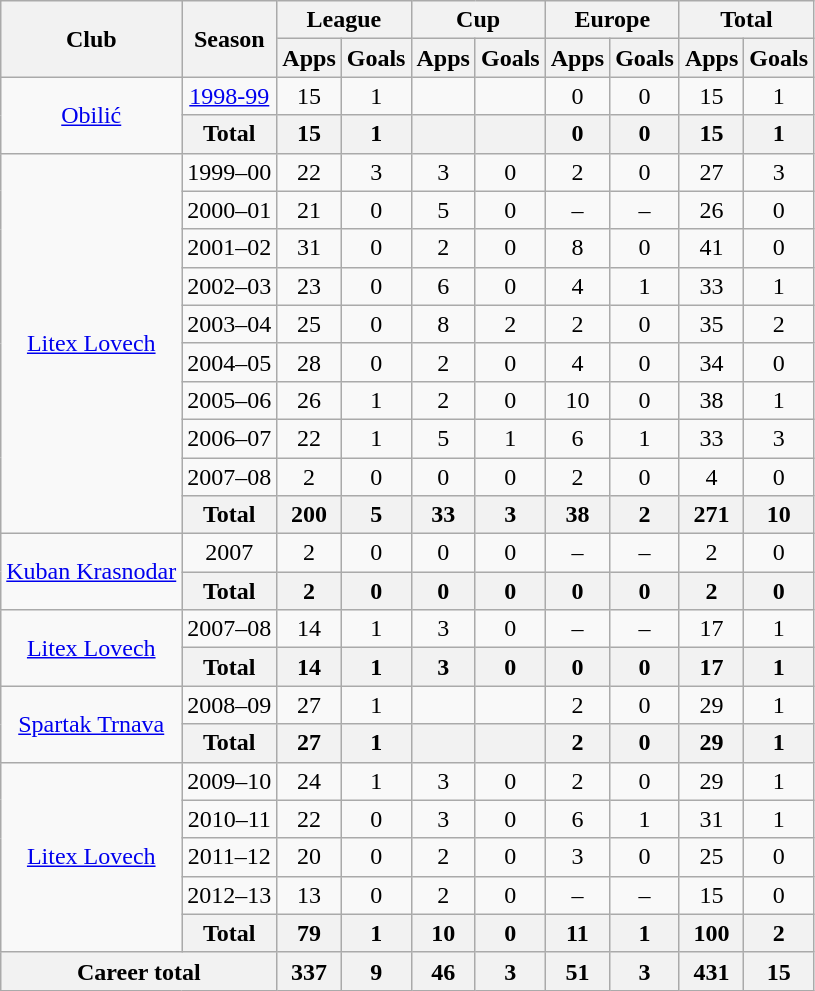<table class="wikitable" style="text-align:center">
<tr>
<th rowspan="2">Club</th>
<th rowspan="2">Season</th>
<th colspan="2">League</th>
<th colspan="2">Cup</th>
<th colspan="2">Europe</th>
<th colspan="2">Total</th>
</tr>
<tr>
<th>Apps</th>
<th>Goals</th>
<th>Apps</th>
<th>Goals</th>
<th>Apps</th>
<th>Goals</th>
<th>Apps</th>
<th>Goals</th>
</tr>
<tr>
<td rowspan="2"><a href='#'>Obilić</a></td>
<td><a href='#'>1998-99</a></td>
<td>15</td>
<td>1</td>
<td></td>
<td></td>
<td>0</td>
<td>0</td>
<td>15</td>
<td>1</td>
</tr>
<tr>
<th>Total</th>
<th>15</th>
<th>1</th>
<th></th>
<th></th>
<th>0</th>
<th>0</th>
<th>15</th>
<th>1</th>
</tr>
<tr>
<td rowspan="10"><a href='#'>Litex Lovech</a></td>
<td>1999–00</td>
<td>22</td>
<td>3</td>
<td>3</td>
<td>0</td>
<td>2</td>
<td>0</td>
<td>27</td>
<td>3</td>
</tr>
<tr>
<td>2000–01</td>
<td>21</td>
<td>0</td>
<td>5</td>
<td>0</td>
<td>–</td>
<td>–</td>
<td>26</td>
<td>0</td>
</tr>
<tr>
<td>2001–02</td>
<td>31</td>
<td>0</td>
<td>2</td>
<td>0</td>
<td>8</td>
<td>0</td>
<td>41</td>
<td>0</td>
</tr>
<tr>
<td>2002–03</td>
<td>23</td>
<td>0</td>
<td>6</td>
<td>0</td>
<td>4</td>
<td>1</td>
<td>33</td>
<td>1</td>
</tr>
<tr>
<td>2003–04</td>
<td>25</td>
<td>0</td>
<td>8</td>
<td>2</td>
<td>2</td>
<td>0</td>
<td>35</td>
<td>2</td>
</tr>
<tr>
<td>2004–05</td>
<td>28</td>
<td>0</td>
<td>2</td>
<td>0</td>
<td>4</td>
<td>0</td>
<td>34</td>
<td>0</td>
</tr>
<tr>
<td>2005–06</td>
<td>26</td>
<td>1</td>
<td>2</td>
<td>0</td>
<td>10</td>
<td>0</td>
<td>38</td>
<td>1</td>
</tr>
<tr>
<td>2006–07</td>
<td>22</td>
<td>1</td>
<td>5</td>
<td>1</td>
<td>6</td>
<td>1</td>
<td>33</td>
<td>3</td>
</tr>
<tr>
<td>2007–08</td>
<td>2</td>
<td>0</td>
<td>0</td>
<td>0</td>
<td>2</td>
<td>0</td>
<td>4</td>
<td>0</td>
</tr>
<tr>
<th>Total</th>
<th>200</th>
<th>5</th>
<th>33</th>
<th>3</th>
<th>38</th>
<th>2</th>
<th>271</th>
<th>10</th>
</tr>
<tr>
<td rowspan="2"><a href='#'>Kuban Krasnodar</a></td>
<td>2007</td>
<td>2</td>
<td>0</td>
<td>0</td>
<td>0</td>
<td>–</td>
<td>–</td>
<td>2</td>
<td>0</td>
</tr>
<tr>
<th>Total</th>
<th>2</th>
<th>0</th>
<th>0</th>
<th>0</th>
<th>0</th>
<th>0</th>
<th>2</th>
<th>0</th>
</tr>
<tr>
<td rowspan="2"><a href='#'>Litex Lovech</a></td>
<td>2007–08</td>
<td>14</td>
<td>1</td>
<td>3</td>
<td>0</td>
<td>–</td>
<td>–</td>
<td>17</td>
<td>1</td>
</tr>
<tr>
<th>Total</th>
<th>14</th>
<th>1</th>
<th>3</th>
<th>0</th>
<th>0</th>
<th>0</th>
<th>17</th>
<th>1</th>
</tr>
<tr>
<td rowspan="2"><a href='#'>Spartak Trnava</a></td>
<td>2008–09</td>
<td>27</td>
<td>1</td>
<td></td>
<td></td>
<td>2</td>
<td>0</td>
<td>29</td>
<td>1</td>
</tr>
<tr>
<th>Total</th>
<th>27</th>
<th>1</th>
<th></th>
<th></th>
<th>2</th>
<th>0</th>
<th>29</th>
<th>1</th>
</tr>
<tr>
<td rowspan="5"><a href='#'>Litex Lovech</a></td>
<td>2009–10</td>
<td>24</td>
<td>1</td>
<td>3</td>
<td>0</td>
<td>2</td>
<td>0</td>
<td>29</td>
<td>1</td>
</tr>
<tr>
<td>2010–11</td>
<td>22</td>
<td>0</td>
<td>3</td>
<td>0</td>
<td>6</td>
<td>1</td>
<td>31</td>
<td>1</td>
</tr>
<tr>
<td>2011–12</td>
<td>20</td>
<td>0</td>
<td>2</td>
<td>0</td>
<td>3</td>
<td>0</td>
<td>25</td>
<td>0</td>
</tr>
<tr>
<td>2012–13</td>
<td>13</td>
<td>0</td>
<td>2</td>
<td>0</td>
<td>–</td>
<td>–</td>
<td>15</td>
<td>0</td>
</tr>
<tr>
<th>Total</th>
<th>79</th>
<th>1</th>
<th>10</th>
<th>0</th>
<th>11</th>
<th>1</th>
<th>100</th>
<th>2</th>
</tr>
<tr>
<th colspan="2">Career total</th>
<th>337</th>
<th>9</th>
<th>46</th>
<th>3</th>
<th>51</th>
<th>3</th>
<th>431</th>
<th>15</th>
</tr>
</table>
